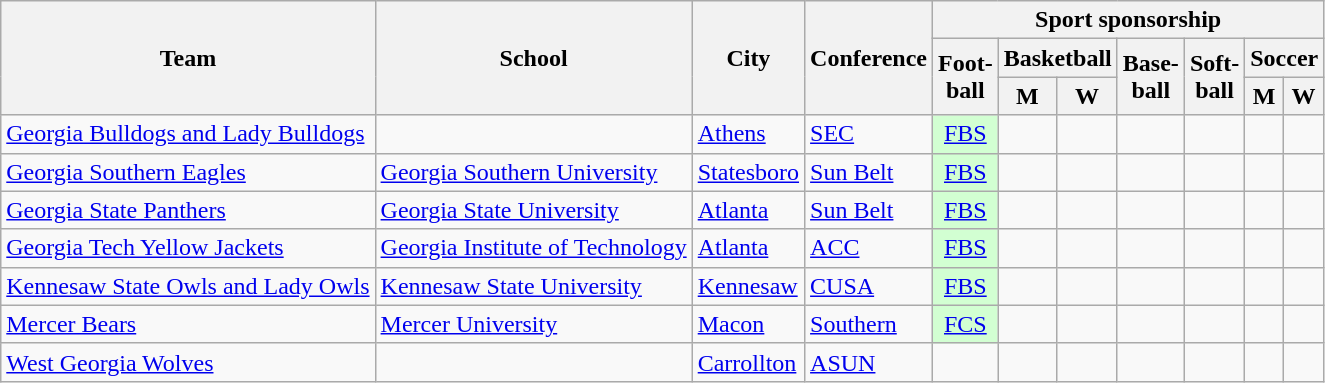<table class="sortable wikitable">
<tr>
<th rowspan=3>Team</th>
<th rowspan=3>School</th>
<th rowspan=3>City</th>
<th rowspan=3>Conference</th>
<th colspan=7>Sport sponsorship</th>
</tr>
<tr>
<th rowspan=2>Foot-<br>ball</th>
<th colspan=2>Basketball</th>
<th rowspan=2>Base-<br>ball</th>
<th rowspan=2>Soft-<br>ball</th>
<th colspan=2>Soccer</th>
</tr>
<tr>
<th>M</th>
<th>W</th>
<th>M</th>
<th>W</th>
</tr>
<tr>
<td><a href='#'>Georgia Bulldogs and Lady Bulldogs</a></td>
<td></td>
<td><a href='#'>Athens</a></td>
<td><a href='#'>SEC</a></td>
<td style="background:#D2FFD2; text-align:center"><a href='#'>FBS</a></td>
<td></td>
<td></td>
<td></td>
<td></td>
<td></td>
<td></td>
</tr>
<tr>
<td><a href='#'>Georgia Southern Eagles</a></td>
<td><a href='#'>Georgia Southern University</a></td>
<td><a href='#'>Statesboro</a></td>
<td><a href='#'>Sun Belt</a></td>
<td style="background:#D2FFD2; text-align:center"><a href='#'>FBS</a></td>
<td></td>
<td></td>
<td></td>
<td></td>
<td></td>
<td></td>
</tr>
<tr>
<td><a href='#'>Georgia State Panthers</a></td>
<td><a href='#'>Georgia State University</a></td>
<td><a href='#'>Atlanta</a></td>
<td><a href='#'>Sun Belt</a></td>
<td style="background:#D2FFD2; text-align:center"><a href='#'>FBS</a></td>
<td></td>
<td></td>
<td></td>
<td></td>
<td></td>
<td></td>
</tr>
<tr>
<td><a href='#'>Georgia Tech Yellow Jackets</a></td>
<td><a href='#'>Georgia Institute of Technology</a></td>
<td><a href='#'>Atlanta</a></td>
<td><a href='#'>ACC</a></td>
<td style="background:#D2FFD2; text-align:center"><a href='#'>FBS</a></td>
<td></td>
<td></td>
<td></td>
<td></td>
<td></td>
<td></td>
</tr>
<tr>
<td><a href='#'>Kennesaw State Owls and Lady Owls</a></td>
<td><a href='#'>Kennesaw State University</a></td>
<td><a href='#'>Kennesaw</a></td>
<td><a href='#'>CUSA</a></td>
<td style="background:#D2FFD2; text-align:center"><a href='#'>FBS</a></td>
<td></td>
<td></td>
<td></td>
<td></td>
<td></td>
<td></td>
</tr>
<tr>
<td><a href='#'>Mercer Bears</a></td>
<td><a href='#'>Mercer University</a></td>
<td><a href='#'>Macon</a></td>
<td><a href='#'>Southern</a></td>
<td style="background:#D2FFD2; text-align:center"><a href='#'>FCS</a></td>
<td></td>
<td></td>
<td></td>
<td></td>
<td></td>
<td></td>
</tr>
<tr>
<td><a href='#'>West Georgia Wolves</a></td>
<td></td>
<td><a href='#'>Carrollton</a></td>
<td><a href='#'>ASUN</a> </td>
<td></td>
<td></td>
<td></td>
<td></td>
<td></td>
<td></td>
<td></td>
</tr>
</table>
